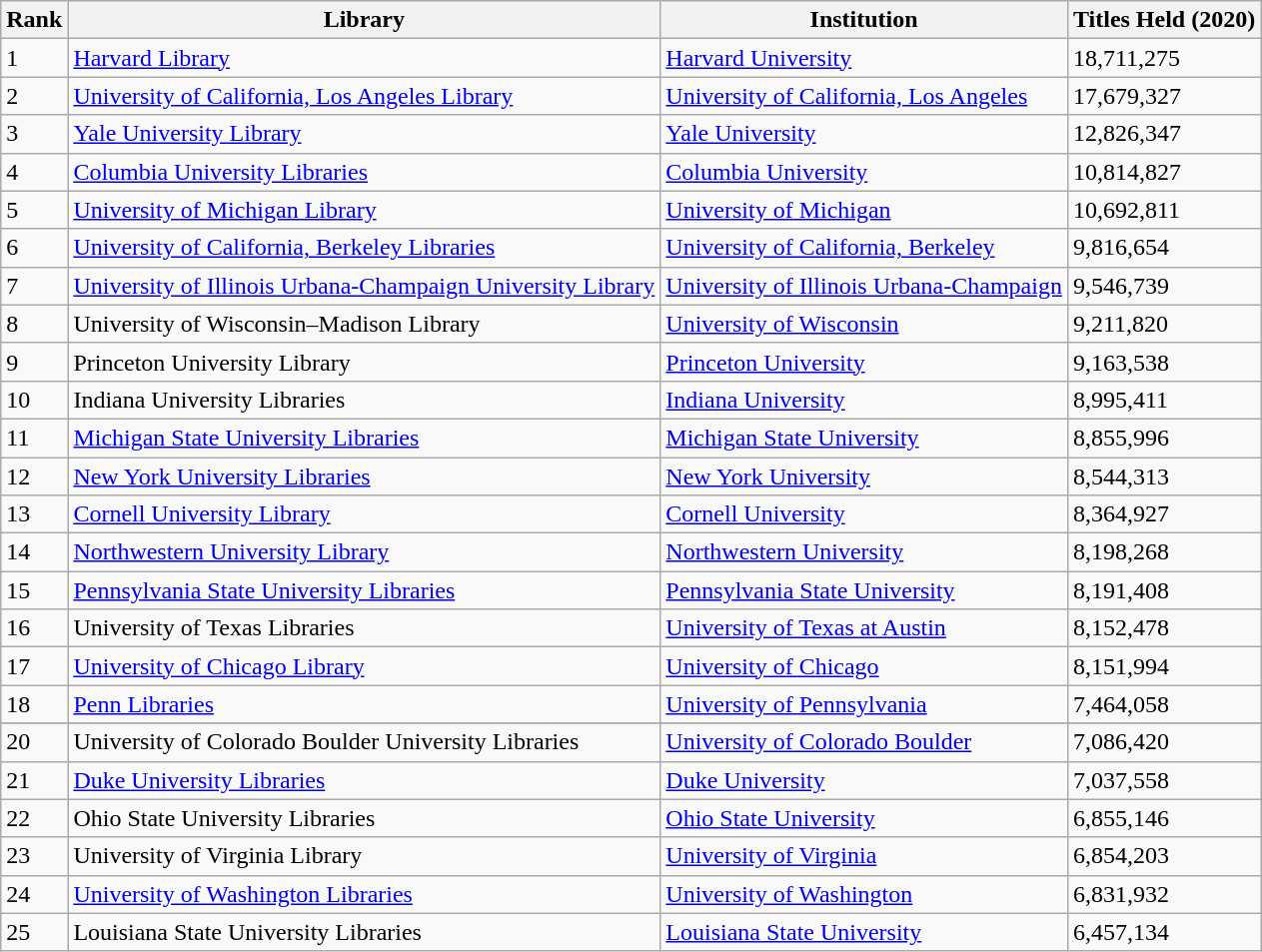<table class="wikitable">
<tr>
<th>Rank</th>
<th>Library</th>
<th>Institution</th>
<th>Titles Held (2020)</th>
</tr>
<tr>
<td>1</td>
<td><a href='#'>Harvard Library</a></td>
<td><a href='#'>Harvard University</a></td>
<td>18,711,275</td>
</tr>
<tr>
<td>2</td>
<td><a href='#'>University of California, Los Angeles Library</a></td>
<td><a href='#'>University of California, Los Angeles</a></td>
<td>17,679,327</td>
</tr>
<tr>
<td>3</td>
<td><a href='#'>Yale University Library</a></td>
<td><a href='#'>Yale University</a></td>
<td>12,826,347</td>
</tr>
<tr>
<td>4</td>
<td><a href='#'>Columbia University Libraries</a></td>
<td><a href='#'>Columbia University</a></td>
<td>10,814,827</td>
</tr>
<tr>
<td>5</td>
<td><a href='#'>University of Michigan Library</a></td>
<td><a href='#'>University of Michigan</a></td>
<td>10,692,811</td>
</tr>
<tr>
<td>6</td>
<td><a href='#'>University of California, Berkeley Libraries</a></td>
<td><a href='#'>University of California, Berkeley</a></td>
<td>9,816,654</td>
</tr>
<tr>
<td>7</td>
<td><a href='#'>University of Illinois Urbana-Champaign University Library</a></td>
<td><a href='#'>University of Illinois Urbana-Champaign</a></td>
<td>9,546,739</td>
</tr>
<tr>
<td>8</td>
<td>University of Wisconsin–Madison Library</td>
<td><a href='#'>University of Wisconsin</a></td>
<td>9,211,820</td>
</tr>
<tr>
<td>9</td>
<td>Princeton University Library</td>
<td><a href='#'>Princeton University</a></td>
<td>9,163,538</td>
</tr>
<tr>
<td>10</td>
<td>Indiana University Libraries</td>
<td><a href='#'>Indiana University</a></td>
<td>8,995,411</td>
</tr>
<tr>
<td>11</td>
<td><a href='#'>Michigan State University Libraries</a></td>
<td><a href='#'>Michigan State University</a></td>
<td>8,855,996</td>
</tr>
<tr>
<td>12</td>
<td><a href='#'>New York University Libraries</a></td>
<td><a href='#'>New York University</a></td>
<td>8,544,313</td>
</tr>
<tr>
<td>13</td>
<td><a href='#'>Cornell University Library</a></td>
<td><a href='#'>Cornell University</a></td>
<td>8,364,927</td>
</tr>
<tr>
<td>14</td>
<td><a href='#'>Northwestern University Library</a></td>
<td><a href='#'>Northwestern University</a></td>
<td>8,198,268</td>
</tr>
<tr>
<td>15</td>
<td><a href='#'>Pennsylvania State University Libraries</a></td>
<td><a href='#'>Pennsylvania State University</a></td>
<td>8,191,408</td>
</tr>
<tr>
<td>16</td>
<td>University of Texas Libraries</td>
<td><a href='#'>University of Texas at Austin</a></td>
<td>8,152,478</td>
</tr>
<tr>
<td>17</td>
<td><a href='#'>University of Chicago Library</a></td>
<td><a href='#'>University of Chicago</a></td>
<td>8,151,994</td>
</tr>
<tr>
<td>18</td>
<td><a href='#'>Penn Libraries</a></td>
<td><a href='#'>University of Pennsylvania</a></td>
<td>7,464,058</td>
</tr>
<tr>
</tr>
<tr>
<td>20</td>
<td>University of Colorado Boulder University Libraries</td>
<td><a href='#'>University of Colorado Boulder</a></td>
<td>7,086,420</td>
</tr>
<tr>
<td>21</td>
<td><a href='#'>Duke University Libraries</a></td>
<td><a href='#'>Duke University</a></td>
<td>7,037,558</td>
</tr>
<tr>
<td>22</td>
<td>Ohio State University Libraries</td>
<td><a href='#'>Ohio State University</a></td>
<td>6,855,146</td>
</tr>
<tr>
<td>23</td>
<td>University of Virginia Library</td>
<td><a href='#'>University of Virginia</a></td>
<td>6,854,203</td>
</tr>
<tr>
<td>24</td>
<td><a href='#'>University of Washington Libraries</a></td>
<td><a href='#'>University of Washington</a></td>
<td>6,831,932</td>
</tr>
<tr>
<td>25</td>
<td>Louisiana State University Libraries</td>
<td><a href='#'>Louisiana State University</a></td>
<td>6,457,134</td>
</tr>
</table>
